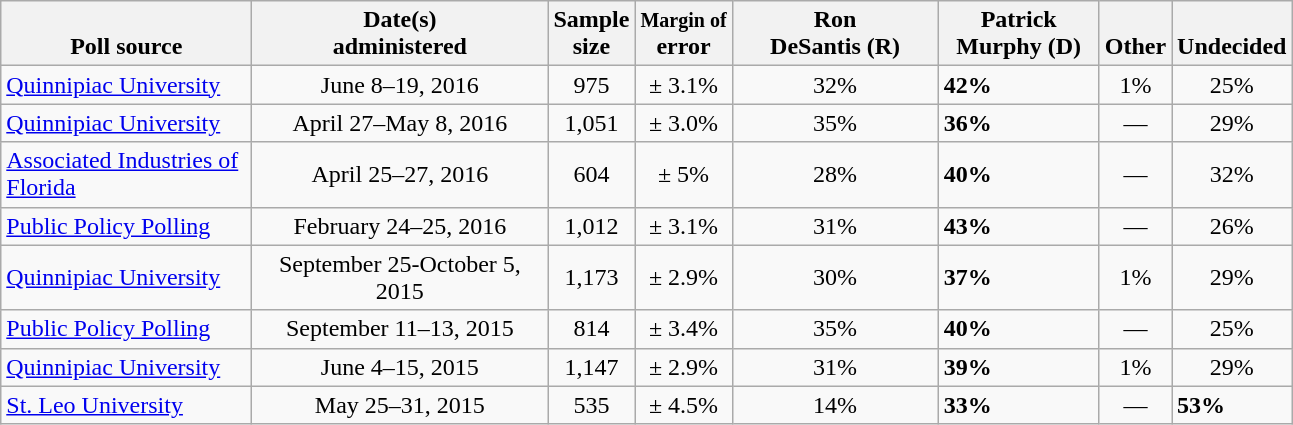<table class="wikitable">
<tr valign= bottom>
<th style="width:160px;">Poll source</th>
<th style="width:190px;">Date(s)<br>administered</th>
<th class=small>Sample<br>size</th>
<th><small>Margin of</small><br>error</th>
<th style="width:130px;">Ron<br>DeSantis (R)</th>
<th style="width:100px;">Patrick<br>Murphy (D)</th>
<th>Other</th>
<th>Undecided</th>
</tr>
<tr>
<td><a href='#'>Quinnipiac University</a></td>
<td align=center>June 8–19, 2016</td>
<td align=center>975</td>
<td align=center>± 3.1%</td>
<td align=center>32%</td>
<td><strong>42%</strong></td>
<td align=center>1%</td>
<td align=center>25%</td>
</tr>
<tr>
<td><a href='#'>Quinnipiac University</a></td>
<td align=center>April 27–May 8, 2016</td>
<td align=center>1,051</td>
<td align=center>± 3.0%</td>
<td align=center>35%</td>
<td><strong>36%</strong></td>
<td align=center>—</td>
<td align=center>29%</td>
</tr>
<tr>
<td><a href='#'>Associated Industries of Florida</a></td>
<td align=center>April 25–27, 2016</td>
<td align=center>604</td>
<td align=center>± 5%</td>
<td align=center>28%</td>
<td><strong>40%</strong></td>
<td align=center>—</td>
<td align=center>32%</td>
</tr>
<tr>
<td><a href='#'>Public Policy Polling</a></td>
<td align=center>February 24–25, 2016</td>
<td align=center>1,012</td>
<td align=center>± 3.1%</td>
<td align=center>31%</td>
<td><strong>43%</strong></td>
<td align=center>—</td>
<td align=center>26%</td>
</tr>
<tr>
<td><a href='#'>Quinnipiac University</a></td>
<td align=center>September 25-October 5, 2015</td>
<td align=center>1,173</td>
<td align=center>± 2.9%</td>
<td align=center>30%</td>
<td><strong>37%</strong></td>
<td align=center>1%</td>
<td align=center>29%</td>
</tr>
<tr>
<td><a href='#'>Public Policy Polling</a></td>
<td align=center>September 11–13, 2015</td>
<td align=center>814</td>
<td align=center>± 3.4%</td>
<td align=center>35%</td>
<td><strong>40%</strong></td>
<td align=center>—</td>
<td align=center>25%</td>
</tr>
<tr>
<td><a href='#'>Quinnipiac University</a></td>
<td align=center>June 4–15, 2015</td>
<td align=center>1,147</td>
<td align=center>± 2.9%</td>
<td align=center>31%</td>
<td><strong>39%</strong></td>
<td align=center>1%</td>
<td align=center>29%</td>
</tr>
<tr>
<td><a href='#'>St. Leo University</a></td>
<td align=center>May 25–31, 2015</td>
<td align=center>535</td>
<td align=center>± 4.5%</td>
<td align=center>14%</td>
<td><strong>33%</strong></td>
<td align=center>—</td>
<td><strong>53%</strong></td>
</tr>
</table>
